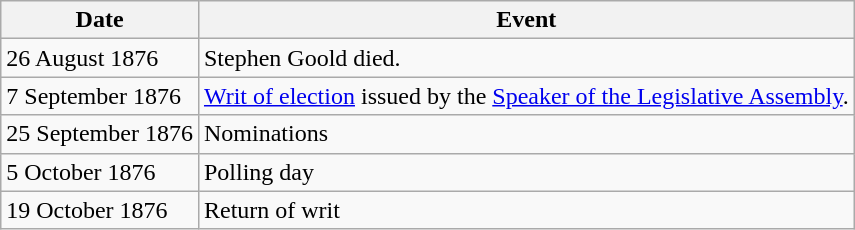<table class="wikitable">
<tr>
<th>Date</th>
<th>Event</th>
</tr>
<tr>
<td>26 August 1876</td>
<td>Stephen Goold died.</td>
</tr>
<tr>
<td>7 September 1876</td>
<td><a href='#'>Writ of election</a> issued by the <a href='#'>Speaker of the Legislative Assembly</a>.</td>
</tr>
<tr>
<td>25 September 1876</td>
<td>Nominations</td>
</tr>
<tr>
<td>5 October 1876</td>
<td>Polling day</td>
</tr>
<tr>
<td>19 October 1876</td>
<td>Return of writ</td>
</tr>
</table>
